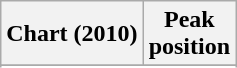<table class="wikitable sortable plainrowheaders" style="text-align:center;">
<tr>
<th scope="col">Chart (2010)</th>
<th scope="col">Peak<br>position</th>
</tr>
<tr>
</tr>
<tr>
</tr>
<tr>
</tr>
<tr>
</tr>
</table>
